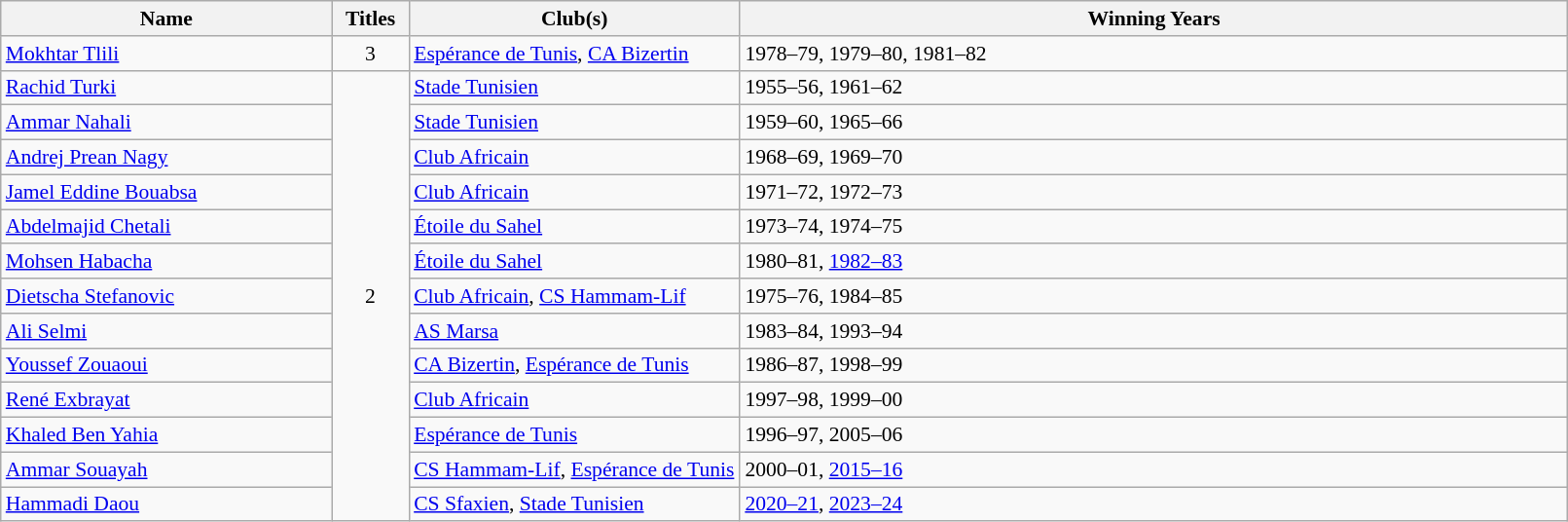<table class="wikitable collapsed" style="font-size:90%; text-align:left;" width="85%">
<tr>
<th width="10%">Name</th>
<th width="1%">Titles</th>
<th width="10%">Club(s)</th>
<th width="25%">Winning Years</th>
</tr>
<tr>
<td> <a href='#'>Mokhtar Tlili</a></td>
<td align=center>3</td>
<td><a href='#'>Espérance de Tunis</a>, <a href='#'>CA Bizertin</a></td>
<td>1978–79, 1979–80, 1981–82</td>
</tr>
<tr>
<td> <a href='#'>Rachid Turki</a></td>
<td rowspan="13" align="center">2</td>
<td><a href='#'>Stade Tunisien</a></td>
<td>1955–56, 1961–62</td>
</tr>
<tr>
<td> <a href='#'>Ammar Nahali</a></td>
<td><a href='#'>Stade Tunisien</a></td>
<td>1959–60, 1965–66</td>
</tr>
<tr>
<td> <a href='#'>Andrej Prean Nagy</a></td>
<td><a href='#'>Club Africain</a></td>
<td>1968–69, 1969–70</td>
</tr>
<tr>
<td> <a href='#'>Jamel Eddine Bouabsa</a></td>
<td><a href='#'>Club Africain</a></td>
<td>1971–72, 1972–73</td>
</tr>
<tr>
<td> <a href='#'>Abdelmajid Chetali</a></td>
<td><a href='#'>Étoile du Sahel</a></td>
<td>1973–74, 1974–75</td>
</tr>
<tr>
<td> <a href='#'>Mohsen Habacha</a></td>
<td><a href='#'>Étoile du Sahel</a></td>
<td>1980–81, <a href='#'>1982–83</a></td>
</tr>
<tr>
<td> <a href='#'>Dietscha Stefanovic</a></td>
<td><a href='#'>Club Africain</a>, <a href='#'>CS Hammam-Lif</a></td>
<td>1975–76, 1984–85</td>
</tr>
<tr>
<td> <a href='#'>Ali Selmi</a></td>
<td><a href='#'>AS Marsa</a></td>
<td>1983–84, 1993–94</td>
</tr>
<tr>
<td> <a href='#'>Youssef Zouaoui</a></td>
<td><a href='#'>CA Bizertin</a>, <a href='#'>Espérance de Tunis</a></td>
<td>1986–87, 1998–99</td>
</tr>
<tr>
<td> <a href='#'>René Exbrayat</a></td>
<td><a href='#'>Club Africain</a></td>
<td>1997–98, 1999–00</td>
</tr>
<tr>
<td> <a href='#'>Khaled Ben Yahia</a></td>
<td><a href='#'>Espérance de Tunis</a></td>
<td>1996–97, 2005–06</td>
</tr>
<tr>
<td> <a href='#'>Ammar Souayah</a></td>
<td><a href='#'>CS Hammam-Lif</a>, <a href='#'>Espérance de Tunis</a></td>
<td>2000–01, <a href='#'>2015–16</a></td>
</tr>
<tr>
<td> <a href='#'>Hammadi Daou</a></td>
<td><a href='#'>CS Sfaxien</a>, <a href='#'>Stade Tunisien</a></td>
<td><a href='#'>2020–21</a>, <a href='#'>2023–24</a></td>
</tr>
</table>
